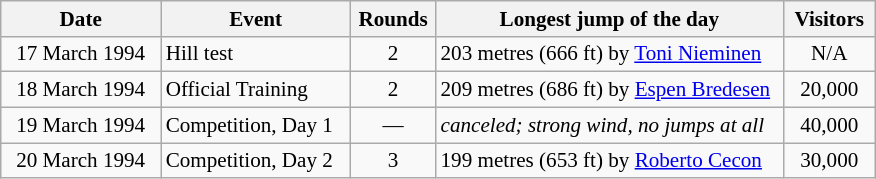<table class=wikitable style="text-align:center; font-size:88%;">
<tr>
<th width=100px>Date</th>
<th width=120px>Event</th>
<th width=50px>Rounds</th>
<th width=225px>Longest jump of the day</th>
<th width=55px>Visitors</th>
</tr>
<tr>
<td align=right>17 March 1994  </td>
<td align=left>Hill test</td>
<td align=center>2</td>
<td align=left>203 metres (666 ft) by <a href='#'>Toni Nieminen</a></td>
<td align=center>N/A</td>
</tr>
<tr>
<td align=right>18 March 1994  </td>
<td align=left>Official Training</td>
<td align=center>2</td>
<td align=left>209 metres (686 ft) by <a href='#'>Espen Bredesen</a></td>
<td align=center>20,000</td>
</tr>
<tr>
<td align=right>19 March 1994  </td>
<td align=left>Competition, Day 1</td>
<td align=center>—</td>
<td align=left><em>canceled; strong wind, no jumps at all</em></td>
<td align=center>40,000</td>
</tr>
<tr>
<td align=right>20 March 1994  </td>
<td align=left>Competition, Day 2</td>
<td align=center>3</td>
<td align=left>199 metres (653 ft) by <a href='#'>Roberto Cecon</a></td>
<td align=center>30,000</td>
</tr>
</table>
